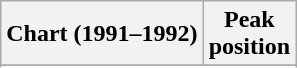<table class="wikitable sortable plainrowheaders" style="text-align:center">
<tr>
<th scope="col">Chart (1991–1992)</th>
<th scope="col">Peak<br>position</th>
</tr>
<tr>
</tr>
<tr>
</tr>
</table>
